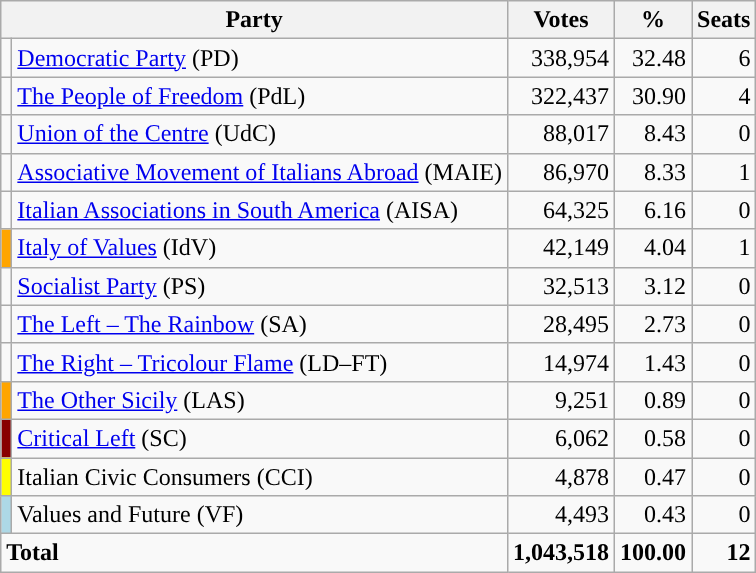<table class=wikitable style="text-align:right">
<tr>
<th colspan=2>Party</th>
<th>Votes</th>
<th>%</th>
<th>Seats</th>
</tr>
<tr>
<td></td>
<td align="left"><a href='#'>Democratic Party</a> (PD)</td>
<td align="right">338,954</td>
<td align="right">32.48</td>
<td align="right">6</td>
</tr>
<tr>
<td></td>
<td align="left"><a href='#'>The People of Freedom</a> (PdL)</td>
<td align="right">322,437</td>
<td align="right">30.90</td>
<td align="right">4</td>
</tr>
<tr>
<td></td>
<td align="left"><a href='#'>Union of the Centre</a> (UdC)</td>
<td align="right">88,017</td>
<td align="right">8.43</td>
<td align="right">0</td>
</tr>
<tr>
<td></td>
<td align="left"><a href='#'>Associative Movement of Italians Abroad</a> (MAIE)</td>
<td align="right">86,970</td>
<td align="right">8.33</td>
<td align="right">1</td>
</tr>
<tr>
<td></td>
<td align="left"><a href='#'>Italian Associations in South America</a> (AISA)</td>
<td align="right">64,325</td>
<td align="right">6.16</td>
<td align="right">0</td>
</tr>
<tr>
<td bgcolor="orange"></td>
<td align="left"><a href='#'>Italy of Values</a> (IdV)</td>
<td align="right">42,149</td>
<td align="right">4.04</td>
<td align="right">1</td>
</tr>
<tr>
<td></td>
<td align="left"><a href='#'>Socialist Party</a> (PS)</td>
<td align="right">32,513</td>
<td align="right">3.12</td>
<td align="right">0</td>
</tr>
<tr>
<td></td>
<td align="left"><a href='#'>The Left – The Rainbow</a> (SA)</td>
<td align="right">28,495</td>
<td align="right">2.73</td>
<td align="right">0</td>
</tr>
<tr>
<td></td>
<td align="left"><a href='#'>The Right – Tricolour Flame</a> (LD–FT)</td>
<td align="right">14,974</td>
<td align="right">1.43</td>
<td align="right">0</td>
</tr>
<tr>
<td bgcolor="orange"></td>
<td align="left"><a href='#'>The Other Sicily</a> (LAS)</td>
<td align="right">9,251</td>
<td align="right">0.89</td>
<td align="right">0</td>
</tr>
<tr>
<td bgcolor="#880000"></td>
<td align="left"><a href='#'>Critical Left</a> (SC)</td>
<td align="right">6,062</td>
<td align="right">0.58</td>
<td align="right">0</td>
</tr>
<tr>
<td bgcolor="yellow"></td>
<td align="left">Italian Civic Consumers (CCI)</td>
<td align="right">4,878</td>
<td align="right">0.47</td>
<td align="right">0</td>
</tr>
<tr>
<td bgcolor="lightblue"></td>
<td align="left">Values and Future (VF)</td>
<td align="right">4,493</td>
<td align="right">0.43</td>
<td align="right">0</td>
</tr>
<tr>
<td align="left" colspan=2><strong>Total</strong></td>
<td align="right"><strong>1,043,518</strong></td>
<td align="right"><strong>100.00</strong></td>
<td align="right"><strong>12</strong></td>
</tr>
</table>
